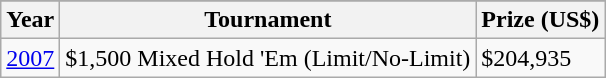<table class="wikitable">
<tr>
</tr>
<tr>
<th>Year</th>
<th>Tournament</th>
<th>Prize (US$)</th>
</tr>
<tr>
<td><a href='#'>2007</a></td>
<td>$1,500 Mixed Hold 'Em (Limit/No-Limit)</td>
<td>$204,935</td>
</tr>
</table>
